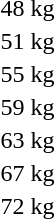<table>
<tr>
<td>48 kg<br></td>
<td></td>
<td></td>
<td></td>
</tr>
<tr>
<td>51 kg<br></td>
<td></td>
<td></td>
<td></td>
</tr>
<tr>
<td>55 kg<br></td>
<td></td>
<td></td>
<td></td>
</tr>
<tr>
<td>59 kg<br></td>
<td></td>
<td></td>
<td></td>
</tr>
<tr>
<td>63 kg<br></td>
<td></td>
<td></td>
<td></td>
</tr>
<tr>
<td>67 kg<br></td>
<td></td>
<td></td>
<td></td>
</tr>
<tr>
<td>72 kg<br></td>
<td></td>
<td></td>
<td></td>
</tr>
</table>
